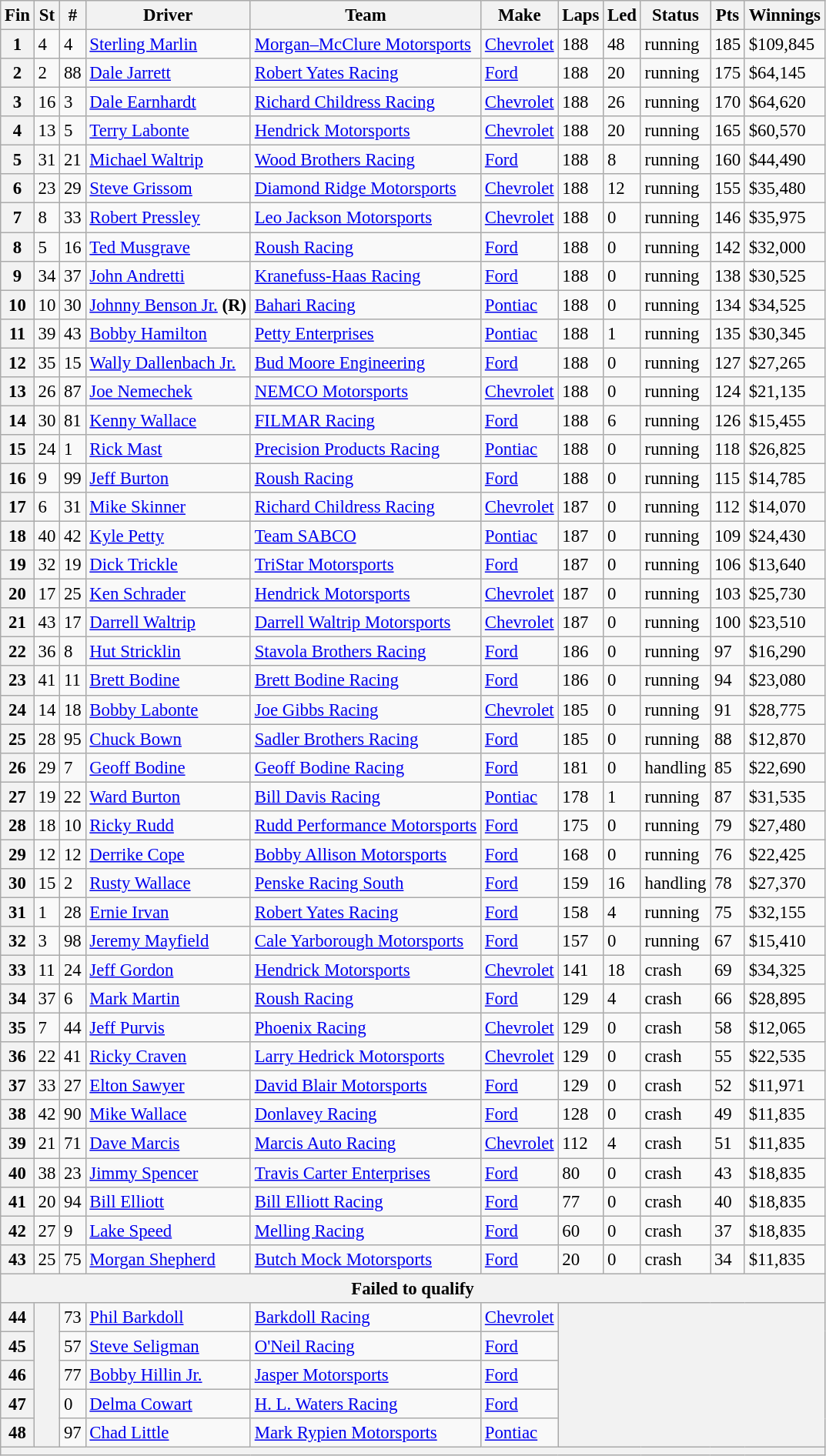<table class="wikitable" style="font-size:95%">
<tr>
<th>Fin</th>
<th>St</th>
<th>#</th>
<th>Driver</th>
<th>Team</th>
<th>Make</th>
<th>Laps</th>
<th>Led</th>
<th>Status</th>
<th>Pts</th>
<th>Winnings</th>
</tr>
<tr>
<th>1</th>
<td>4</td>
<td>4</td>
<td><a href='#'>Sterling Marlin</a></td>
<td><a href='#'>Morgan–McClure Motorsports</a></td>
<td><a href='#'>Chevrolet</a></td>
<td>188</td>
<td>48</td>
<td>running</td>
<td>185</td>
<td>$109,845</td>
</tr>
<tr>
<th>2</th>
<td>2</td>
<td>88</td>
<td><a href='#'>Dale Jarrett</a></td>
<td><a href='#'>Robert Yates Racing</a></td>
<td><a href='#'>Ford</a></td>
<td>188</td>
<td>20</td>
<td>running</td>
<td>175</td>
<td>$64,145</td>
</tr>
<tr>
<th>3</th>
<td>16</td>
<td>3</td>
<td><a href='#'>Dale Earnhardt</a></td>
<td><a href='#'>Richard Childress Racing</a></td>
<td><a href='#'>Chevrolet</a></td>
<td>188</td>
<td>26</td>
<td>running</td>
<td>170</td>
<td>$64,620</td>
</tr>
<tr>
<th>4</th>
<td>13</td>
<td>5</td>
<td><a href='#'>Terry Labonte</a></td>
<td><a href='#'>Hendrick Motorsports</a></td>
<td><a href='#'>Chevrolet</a></td>
<td>188</td>
<td>20</td>
<td>running</td>
<td>165</td>
<td>$60,570</td>
</tr>
<tr>
<th>5</th>
<td>31</td>
<td>21</td>
<td><a href='#'>Michael Waltrip</a></td>
<td><a href='#'>Wood Brothers Racing</a></td>
<td><a href='#'>Ford</a></td>
<td>188</td>
<td>8</td>
<td>running</td>
<td>160</td>
<td>$44,490</td>
</tr>
<tr>
<th>6</th>
<td>23</td>
<td>29</td>
<td><a href='#'>Steve Grissom</a></td>
<td><a href='#'>Diamond Ridge Motorsports</a></td>
<td><a href='#'>Chevrolet</a></td>
<td>188</td>
<td>12</td>
<td>running</td>
<td>155</td>
<td>$35,480</td>
</tr>
<tr>
<th>7</th>
<td>8</td>
<td>33</td>
<td><a href='#'>Robert Pressley</a></td>
<td><a href='#'>Leo Jackson Motorsports</a></td>
<td><a href='#'>Chevrolet</a></td>
<td>188</td>
<td>0</td>
<td>running</td>
<td>146</td>
<td>$35,975</td>
</tr>
<tr>
<th>8</th>
<td>5</td>
<td>16</td>
<td><a href='#'>Ted Musgrave</a></td>
<td><a href='#'>Roush Racing</a></td>
<td><a href='#'>Ford</a></td>
<td>188</td>
<td>0</td>
<td>running</td>
<td>142</td>
<td>$32,000</td>
</tr>
<tr>
<th>9</th>
<td>34</td>
<td>37</td>
<td><a href='#'>John Andretti</a></td>
<td><a href='#'>Kranefuss-Haas Racing</a></td>
<td><a href='#'>Ford</a></td>
<td>188</td>
<td>0</td>
<td>running</td>
<td>138</td>
<td>$30,525</td>
</tr>
<tr>
<th>10</th>
<td>10</td>
<td>30</td>
<td><a href='#'>Johnny Benson Jr.</a> <strong>(R)</strong></td>
<td><a href='#'>Bahari Racing</a></td>
<td><a href='#'>Pontiac</a></td>
<td>188</td>
<td>0</td>
<td>running</td>
<td>134</td>
<td>$34,525</td>
</tr>
<tr>
<th>11</th>
<td>39</td>
<td>43</td>
<td><a href='#'>Bobby Hamilton</a></td>
<td><a href='#'>Petty Enterprises</a></td>
<td><a href='#'>Pontiac</a></td>
<td>188</td>
<td>1</td>
<td>running</td>
<td>135</td>
<td>$30,345</td>
</tr>
<tr>
<th>12</th>
<td>35</td>
<td>15</td>
<td><a href='#'>Wally Dallenbach Jr.</a></td>
<td><a href='#'>Bud Moore Engineering</a></td>
<td><a href='#'>Ford</a></td>
<td>188</td>
<td>0</td>
<td>running</td>
<td>127</td>
<td>$27,265</td>
</tr>
<tr>
<th>13</th>
<td>26</td>
<td>87</td>
<td><a href='#'>Joe Nemechek</a></td>
<td><a href='#'>NEMCO Motorsports</a></td>
<td><a href='#'>Chevrolet</a></td>
<td>188</td>
<td>0</td>
<td>running</td>
<td>124</td>
<td>$21,135</td>
</tr>
<tr>
<th>14</th>
<td>30</td>
<td>81</td>
<td><a href='#'>Kenny Wallace</a></td>
<td><a href='#'>FILMAR Racing</a></td>
<td><a href='#'>Ford</a></td>
<td>188</td>
<td>6</td>
<td>running</td>
<td>126</td>
<td>$15,455</td>
</tr>
<tr>
<th>15</th>
<td>24</td>
<td>1</td>
<td><a href='#'>Rick Mast</a></td>
<td><a href='#'>Precision Products Racing</a></td>
<td><a href='#'>Pontiac</a></td>
<td>188</td>
<td>0</td>
<td>running</td>
<td>118</td>
<td>$26,825</td>
</tr>
<tr>
<th>16</th>
<td>9</td>
<td>99</td>
<td><a href='#'>Jeff Burton</a></td>
<td><a href='#'>Roush Racing</a></td>
<td><a href='#'>Ford</a></td>
<td>188</td>
<td>0</td>
<td>running</td>
<td>115</td>
<td>$14,785</td>
</tr>
<tr>
<th>17</th>
<td>6</td>
<td>31</td>
<td><a href='#'>Mike Skinner</a></td>
<td><a href='#'>Richard Childress Racing</a></td>
<td><a href='#'>Chevrolet</a></td>
<td>187</td>
<td>0</td>
<td>running</td>
<td>112</td>
<td>$14,070</td>
</tr>
<tr>
<th>18</th>
<td>40</td>
<td>42</td>
<td><a href='#'>Kyle Petty</a></td>
<td><a href='#'>Team SABCO</a></td>
<td><a href='#'>Pontiac</a></td>
<td>187</td>
<td>0</td>
<td>running</td>
<td>109</td>
<td>$24,430</td>
</tr>
<tr>
<th>19</th>
<td>32</td>
<td>19</td>
<td><a href='#'>Dick Trickle</a></td>
<td><a href='#'>TriStar Motorsports</a></td>
<td><a href='#'>Ford</a></td>
<td>187</td>
<td>0</td>
<td>running</td>
<td>106</td>
<td>$13,640</td>
</tr>
<tr>
<th>20</th>
<td>17</td>
<td>25</td>
<td><a href='#'>Ken Schrader</a></td>
<td><a href='#'>Hendrick Motorsports</a></td>
<td><a href='#'>Chevrolet</a></td>
<td>187</td>
<td>0</td>
<td>running</td>
<td>103</td>
<td>$25,730</td>
</tr>
<tr>
<th>21</th>
<td>43</td>
<td>17</td>
<td><a href='#'>Darrell Waltrip</a></td>
<td><a href='#'>Darrell Waltrip Motorsports</a></td>
<td><a href='#'>Chevrolet</a></td>
<td>187</td>
<td>0</td>
<td>running</td>
<td>100</td>
<td>$23,510</td>
</tr>
<tr>
<th>22</th>
<td>36</td>
<td>8</td>
<td><a href='#'>Hut Stricklin</a></td>
<td><a href='#'>Stavola Brothers Racing</a></td>
<td><a href='#'>Ford</a></td>
<td>186</td>
<td>0</td>
<td>running</td>
<td>97</td>
<td>$16,290</td>
</tr>
<tr>
<th>23</th>
<td>41</td>
<td>11</td>
<td><a href='#'>Brett Bodine</a></td>
<td><a href='#'>Brett Bodine Racing</a></td>
<td><a href='#'>Ford</a></td>
<td>186</td>
<td>0</td>
<td>running</td>
<td>94</td>
<td>$23,080</td>
</tr>
<tr>
<th>24</th>
<td>14</td>
<td>18</td>
<td><a href='#'>Bobby Labonte</a></td>
<td><a href='#'>Joe Gibbs Racing</a></td>
<td><a href='#'>Chevrolet</a></td>
<td>185</td>
<td>0</td>
<td>running</td>
<td>91</td>
<td>$28,775</td>
</tr>
<tr>
<th>25</th>
<td>28</td>
<td>95</td>
<td><a href='#'>Chuck Bown</a></td>
<td><a href='#'>Sadler Brothers Racing</a></td>
<td><a href='#'>Ford</a></td>
<td>185</td>
<td>0</td>
<td>running</td>
<td>88</td>
<td>$12,870</td>
</tr>
<tr>
<th>26</th>
<td>29</td>
<td>7</td>
<td><a href='#'>Geoff Bodine</a></td>
<td><a href='#'>Geoff Bodine Racing</a></td>
<td><a href='#'>Ford</a></td>
<td>181</td>
<td>0</td>
<td>handling</td>
<td>85</td>
<td>$22,690</td>
</tr>
<tr>
<th>27</th>
<td>19</td>
<td>22</td>
<td><a href='#'>Ward Burton</a></td>
<td><a href='#'>Bill Davis Racing</a></td>
<td><a href='#'>Pontiac</a></td>
<td>178</td>
<td>1</td>
<td>running</td>
<td>87</td>
<td>$31,535</td>
</tr>
<tr>
<th>28</th>
<td>18</td>
<td>10</td>
<td><a href='#'>Ricky Rudd</a></td>
<td><a href='#'>Rudd Performance Motorsports</a></td>
<td><a href='#'>Ford</a></td>
<td>175</td>
<td>0</td>
<td>running</td>
<td>79</td>
<td>$27,480</td>
</tr>
<tr>
<th>29</th>
<td>12</td>
<td>12</td>
<td><a href='#'>Derrike Cope</a></td>
<td><a href='#'>Bobby Allison Motorsports</a></td>
<td><a href='#'>Ford</a></td>
<td>168</td>
<td>0</td>
<td>running</td>
<td>76</td>
<td>$22,425</td>
</tr>
<tr>
<th>30</th>
<td>15</td>
<td>2</td>
<td><a href='#'>Rusty Wallace</a></td>
<td><a href='#'>Penske Racing South</a></td>
<td><a href='#'>Ford</a></td>
<td>159</td>
<td>16</td>
<td>handling</td>
<td>78</td>
<td>$27,370</td>
</tr>
<tr>
<th>31</th>
<td>1</td>
<td>28</td>
<td><a href='#'>Ernie Irvan</a></td>
<td><a href='#'>Robert Yates Racing</a></td>
<td><a href='#'>Ford</a></td>
<td>158</td>
<td>4</td>
<td>running</td>
<td>75</td>
<td>$32,155</td>
</tr>
<tr>
<th>32</th>
<td>3</td>
<td>98</td>
<td><a href='#'>Jeremy Mayfield</a></td>
<td><a href='#'>Cale Yarborough Motorsports</a></td>
<td><a href='#'>Ford</a></td>
<td>157</td>
<td>0</td>
<td>running</td>
<td>67</td>
<td>$15,410</td>
</tr>
<tr>
<th>33</th>
<td>11</td>
<td>24</td>
<td><a href='#'>Jeff Gordon</a></td>
<td><a href='#'>Hendrick Motorsports</a></td>
<td><a href='#'>Chevrolet</a></td>
<td>141</td>
<td>18</td>
<td>crash</td>
<td>69</td>
<td>$34,325</td>
</tr>
<tr>
<th>34</th>
<td>37</td>
<td>6</td>
<td><a href='#'>Mark Martin</a></td>
<td><a href='#'>Roush Racing</a></td>
<td><a href='#'>Ford</a></td>
<td>129</td>
<td>4</td>
<td>crash</td>
<td>66</td>
<td>$28,895</td>
</tr>
<tr>
<th>35</th>
<td>7</td>
<td>44</td>
<td><a href='#'>Jeff Purvis</a></td>
<td><a href='#'>Phoenix Racing</a></td>
<td><a href='#'>Chevrolet</a></td>
<td>129</td>
<td>0</td>
<td>crash</td>
<td>58</td>
<td>$12,065</td>
</tr>
<tr>
<th>36</th>
<td>22</td>
<td>41</td>
<td><a href='#'>Ricky Craven</a></td>
<td><a href='#'>Larry Hedrick Motorsports</a></td>
<td><a href='#'>Chevrolet</a></td>
<td>129</td>
<td>0</td>
<td>crash</td>
<td>55</td>
<td>$22,535</td>
</tr>
<tr>
<th>37</th>
<td>33</td>
<td>27</td>
<td><a href='#'>Elton Sawyer</a></td>
<td><a href='#'>David Blair Motorsports</a></td>
<td><a href='#'>Ford</a></td>
<td>129</td>
<td>0</td>
<td>crash</td>
<td>52</td>
<td>$11,971</td>
</tr>
<tr>
<th>38</th>
<td>42</td>
<td>90</td>
<td><a href='#'>Mike Wallace</a></td>
<td><a href='#'>Donlavey Racing</a></td>
<td><a href='#'>Ford</a></td>
<td>128</td>
<td>0</td>
<td>crash</td>
<td>49</td>
<td>$11,835</td>
</tr>
<tr>
<th>39</th>
<td>21</td>
<td>71</td>
<td><a href='#'>Dave Marcis</a></td>
<td><a href='#'>Marcis Auto Racing</a></td>
<td><a href='#'>Chevrolet</a></td>
<td>112</td>
<td>4</td>
<td>crash</td>
<td>51</td>
<td>$11,835</td>
</tr>
<tr>
<th>40</th>
<td>38</td>
<td>23</td>
<td><a href='#'>Jimmy Spencer</a></td>
<td><a href='#'>Travis Carter Enterprises</a></td>
<td><a href='#'>Ford</a></td>
<td>80</td>
<td>0</td>
<td>crash</td>
<td>43</td>
<td>$18,835</td>
</tr>
<tr>
<th>41</th>
<td>20</td>
<td>94</td>
<td><a href='#'>Bill Elliott</a></td>
<td><a href='#'>Bill Elliott Racing</a></td>
<td><a href='#'>Ford</a></td>
<td>77</td>
<td>0</td>
<td>crash</td>
<td>40</td>
<td>$18,835</td>
</tr>
<tr>
<th>42</th>
<td>27</td>
<td>9</td>
<td><a href='#'>Lake Speed</a></td>
<td><a href='#'>Melling Racing</a></td>
<td><a href='#'>Ford</a></td>
<td>60</td>
<td>0</td>
<td>crash</td>
<td>37</td>
<td>$18,835</td>
</tr>
<tr>
<th>43</th>
<td>25</td>
<td>75</td>
<td><a href='#'>Morgan Shepherd</a></td>
<td><a href='#'>Butch Mock Motorsports</a></td>
<td><a href='#'>Ford</a></td>
<td>20</td>
<td>0</td>
<td>crash</td>
<td>34</td>
<td>$11,835</td>
</tr>
<tr>
<th colspan="11">Failed to qualify</th>
</tr>
<tr>
<th>44</th>
<th rowspan="5"></th>
<td>73</td>
<td><a href='#'>Phil Barkdoll</a></td>
<td><a href='#'>Barkdoll Racing</a></td>
<td><a href='#'>Chevrolet</a></td>
<th colspan="5" rowspan="5"></th>
</tr>
<tr>
<th>45</th>
<td>57</td>
<td><a href='#'>Steve Seligman</a></td>
<td><a href='#'>O'Neil Racing</a></td>
<td><a href='#'>Ford</a></td>
</tr>
<tr>
<th>46</th>
<td>77</td>
<td><a href='#'>Bobby Hillin Jr.</a></td>
<td><a href='#'>Jasper Motorsports</a></td>
<td><a href='#'>Ford</a></td>
</tr>
<tr>
<th>47</th>
<td>0</td>
<td><a href='#'>Delma Cowart</a></td>
<td><a href='#'>H. L. Waters Racing</a></td>
<td><a href='#'>Ford</a></td>
</tr>
<tr>
<th>48</th>
<td>97</td>
<td><a href='#'>Chad Little</a></td>
<td><a href='#'>Mark Rypien Motorsports</a></td>
<td><a href='#'>Pontiac</a></td>
</tr>
<tr>
<th colspan="11"></th>
</tr>
</table>
